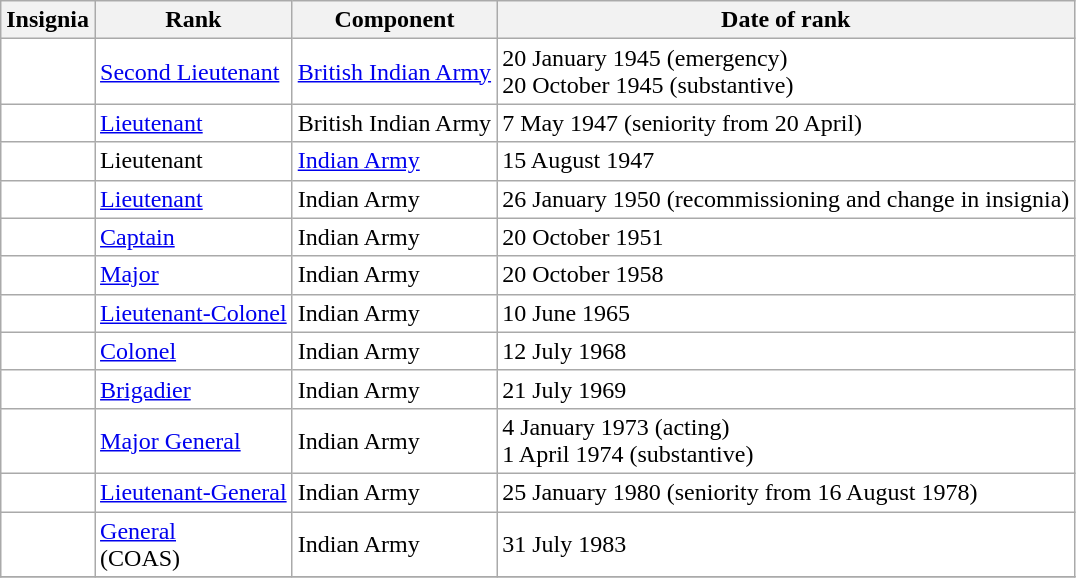<table class="wikitable" style="background:white">
<tr>
<th>Insignia</th>
<th>Rank</th>
<th>Component</th>
<th>Date of rank</th>
</tr>
<tr>
<td align="center"></td>
<td><a href='#'>Second Lieutenant</a></td>
<td><a href='#'>British Indian Army</a></td>
<td>20 January 1945 (emergency)<br>20 October 1945 (substantive)</td>
</tr>
<tr>
<td align="center"></td>
<td><a href='#'>Lieutenant</a></td>
<td>British Indian Army</td>
<td>7 May 1947 (seniority from 20 April)</td>
</tr>
<tr>
<td align="center"></td>
<td>Lieutenant</td>
<td><a href='#'>Indian Army</a></td>
<td>15 August 1947</td>
</tr>
<tr>
<td align="center"></td>
<td><a href='#'>Lieutenant</a></td>
<td>Indian Army</td>
<td>26 January 1950 (recommissioning and change in insignia)</td>
</tr>
<tr>
<td align="center"></td>
<td><a href='#'>Captain</a></td>
<td>Indian Army</td>
<td>20 October 1951</td>
</tr>
<tr>
<td align="center"></td>
<td><a href='#'>Major</a></td>
<td>Indian Army</td>
<td>20 October 1958</td>
</tr>
<tr>
<td align="center"></td>
<td><a href='#'>Lieutenant-Colonel</a></td>
<td>Indian Army</td>
<td>10 June 1965</td>
</tr>
<tr>
<td align="center"></td>
<td><a href='#'>Colonel</a></td>
<td>Indian Army</td>
<td>12 July 1968</td>
</tr>
<tr>
<td align="center"></td>
<td><a href='#'>Brigadier</a></td>
<td>Indian Army</td>
<td>21 July 1969</td>
</tr>
<tr>
<td align="center"></td>
<td><a href='#'>Major General</a></td>
<td>Indian Army</td>
<td>4 January 1973 (acting)<br>1 April 1974 (substantive)</td>
</tr>
<tr>
<td align="center"></td>
<td><a href='#'>Lieutenant-General</a></td>
<td>Indian Army</td>
<td>25 January 1980 (seniority from 16 August 1978)</td>
</tr>
<tr>
<td align="center"></td>
<td><a href='#'>General</a><br>(COAS)</td>
<td>Indian Army</td>
<td>31 July 1983</td>
</tr>
<tr>
</tr>
</table>
